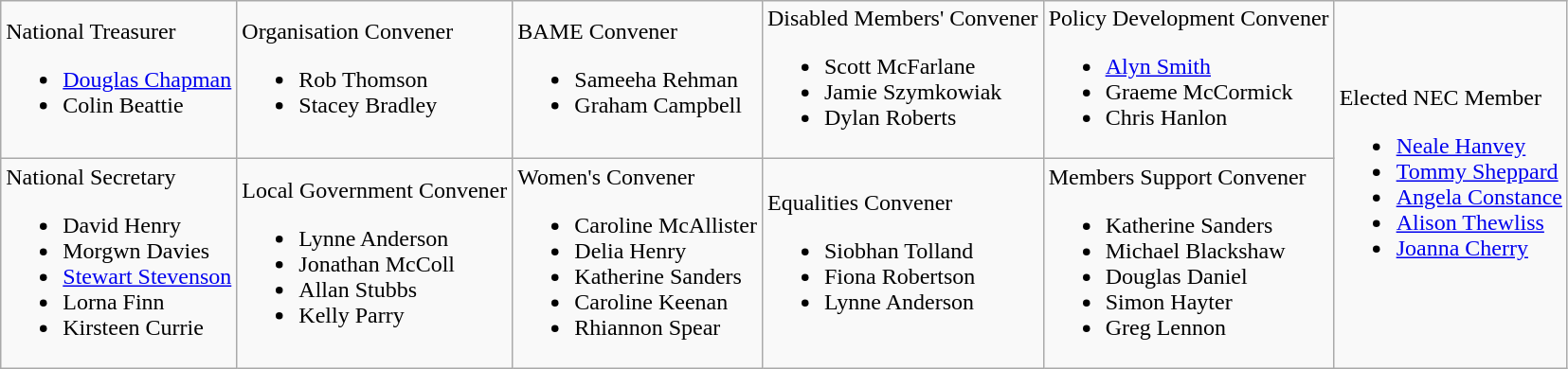<table class="wikitable">
<tr>
<td>National Treasurer<br><ul><li><a href='#'>Douglas Chapman</a></li><li>Colin Beattie</li></ul></td>
<td>Organisation Convener<br><ul><li>Rob Thomson</li><li>Stacey Bradley</li></ul></td>
<td>BAME Convener<br><ul><li>Sameeha Rehman</li><li>Graham Campbell</li></ul></td>
<td>Disabled Members' Convener<br><ul><li>Scott McFarlane</li><li>Jamie Szymkowiak</li><li>Dylan Roberts</li></ul></td>
<td>Policy Development Convener<br><ul><li><a href='#'>Alyn Smith</a></li><li>Graeme McCormick</li><li>Chris Hanlon</li></ul></td>
<td rowspan="2">Elected NEC Member<br><ul><li><a href='#'>Neale Hanvey</a></li><li><a href='#'>Tommy Sheppard</a></li><li><a href='#'>Angela Constance</a></li><li><a href='#'>Alison Thewliss</a></li><li><a href='#'>Joanna Cherry</a></li></ul></td>
</tr>
<tr>
<td>National Secretary<br><ul><li>David Henry</li><li>Morgwn Davies</li><li><a href='#'>Stewart Stevenson</a></li><li>Lorna Finn</li><li>Kirsteen Currie</li></ul></td>
<td>Local Government Convener<br><ul><li>Lynne Anderson</li><li>Jonathan McColl</li><li>Allan Stubbs</li><li>Kelly Parry</li></ul></td>
<td>Women's Convener<br><ul><li>Caroline McAllister</li><li>Delia Henry</li><li>Katherine Sanders</li><li>Caroline Keenan</li><li>Rhiannon Spear</li></ul></td>
<td>Equalities Convener<br><ul><li>Siobhan Tolland</li><li>Fiona Robertson</li><li>Lynne Anderson</li></ul></td>
<td>Members Support Convener<br><ul><li>Katherine Sanders</li><li>Michael Blackshaw</li><li>Douglas Daniel</li><li>Simon Hayter</li><li>Greg Lennon</li></ul></td>
</tr>
</table>
